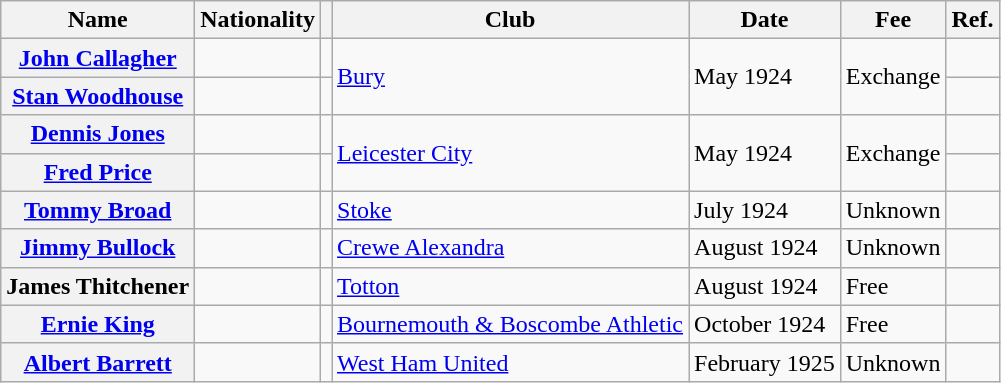<table class="wikitable plainrowheaders">
<tr>
<th scope="col">Name</th>
<th scope="col">Nationality</th>
<th scope="col"></th>
<th scope="col">Club</th>
<th scope="col">Date</th>
<th scope="col">Fee</th>
<th scope="col">Ref.</th>
</tr>
<tr>
<th scope="row"><a href='#'>John Callagher</a></th>
<td></td>
<td align="center"></td>
<td rowspan="2"> <a href='#'>Bury</a></td>
<td rowspan="2">May 1924</td>
<td rowspan="2">Exchange</td>
<td align="center"></td>
</tr>
<tr>
<th scope="row"><a href='#'>Stan Woodhouse</a></th>
<td></td>
<td align="center"></td>
<td align="center"></td>
</tr>
<tr>
<th scope="row"><a href='#'>Dennis Jones</a></th>
<td></td>
<td align="center"></td>
<td rowspan="2"> <a href='#'>Leicester City</a></td>
<td rowspan="2">May 1924</td>
<td rowspan="2">Exchange</td>
<td align="center"></td>
</tr>
<tr>
<th scope="row"><a href='#'>Fred Price</a></th>
<td></td>
<td align="center"></td>
<td align="center"></td>
</tr>
<tr>
<th scope="row"><a href='#'>Tommy Broad</a></th>
<td></td>
<td align="center"></td>
<td> <a href='#'>Stoke</a></td>
<td>July 1924</td>
<td>Unknown</td>
<td align="center"></td>
</tr>
<tr>
<th scope="row"><a href='#'>Jimmy Bullock</a></th>
<td></td>
<td align="center"></td>
<td> <a href='#'>Crewe Alexandra</a></td>
<td>August 1924</td>
<td>Unknown</td>
<td align="center"></td>
</tr>
<tr>
<th scope="row">James Thitchener</th>
<td></td>
<td align="center"></td>
<td> <a href='#'>Totton</a></td>
<td>August 1924</td>
<td>Free</td>
<td align="center"></td>
</tr>
<tr>
<th scope="row"><a href='#'>Ernie King</a></th>
<td></td>
<td align="center"></td>
<td> <a href='#'>Bournemouth & Boscombe Athletic</a></td>
<td>October 1924</td>
<td>Free</td>
<td align="center"></td>
</tr>
<tr>
<th scope="row"><a href='#'>Albert Barrett</a></th>
<td></td>
<td align="center"></td>
<td> <a href='#'>West Ham United</a></td>
<td>February 1925</td>
<td>Unknown</td>
<td align="center"></td>
</tr>
</table>
